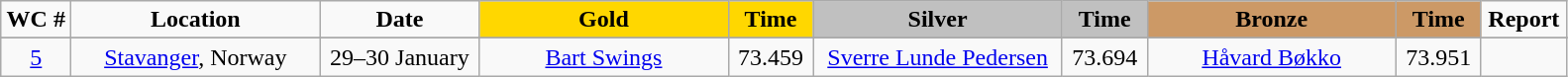<table class="wikitable">
<tr>
<td width="40" align="center"><strong>WC #</strong></td>
<td width="160" align="center"><strong>Location</strong></td>
<td width="100" align="center"><strong>Date</strong></td>
<td width="160" bgcolor="gold" align="center"><strong>Gold</strong></td>
<td width="50" bgcolor="gold" align="center"><strong>Time</strong></td>
<td width="160" bgcolor="silver" align="center"><strong>Silver</strong></td>
<td width="50" bgcolor="silver" align="center"><strong>Time</strong></td>
<td width="160" bgcolor="#CC9966" align="center"><strong>Bronze</strong></td>
<td width="50" bgcolor="#CC9966" align="center"><strong>Time</strong></td>
<td width="50" align="center"><strong>Report</strong></td>
</tr>
<tr bgcolor="#cccccc">
</tr>
<tr>
<td align="center"><a href='#'>5</a></td>
<td align="center"><a href='#'>Stavanger</a>, Norway</td>
<td align="center">29–30 January</td>
<td align="center"><a href='#'>Bart Swings</a><br><small></small></td>
<td align="center">73.459</td>
<td align="center"><a href='#'>Sverre Lunde Pedersen</a><br><small></small></td>
<td align="center">73.694</td>
<td align="center"><a href='#'>Håvard Bøkko</a><br><small></small></td>
<td align="center">73.951</td>
<td align="center"></td>
</tr>
</table>
